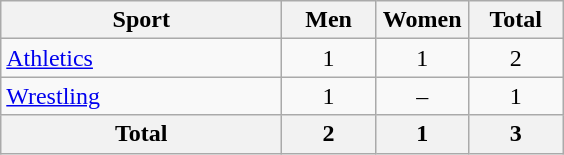<table class="wikitable sortable" style="text-align:center;">
<tr>
<th width=180>Sport</th>
<th width=55>Men</th>
<th width=55>Women</th>
<th width=55>Total</th>
</tr>
<tr>
<td align=left><a href='#'>Athletics</a></td>
<td>1</td>
<td>1</td>
<td>2</td>
</tr>
<tr>
<td align=left><a href='#'>Wrestling</a></td>
<td>1</td>
<td>–</td>
<td>1</td>
</tr>
<tr>
<th>Total</th>
<th>2</th>
<th>1</th>
<th>3</th>
</tr>
</table>
